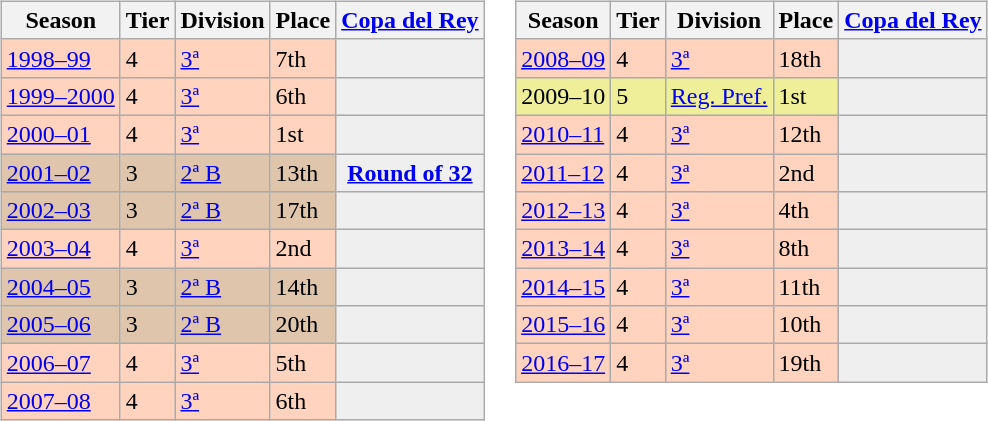<table>
<tr>
<td valign="top" width=0%><br><table class="wikitable">
<tr style="background:#f0f6fa;">
<th>Season</th>
<th>Tier</th>
<th>Division</th>
<th>Place</th>
<th><a href='#'>Copa del Rey</a></th>
</tr>
<tr>
<td style="background:#FFD3BD;"><a href='#'>1998–99</a></td>
<td style="background:#FFD3BD;">4</td>
<td style="background:#FFD3BD;"><a href='#'>3ª</a></td>
<td style="background:#FFD3BD;">7th</td>
<th style="background:#efefef;"></th>
</tr>
<tr>
<td style="background:#FFD3BD;"><a href='#'>1999–2000</a></td>
<td style="background:#FFD3BD;">4</td>
<td style="background:#FFD3BD;"><a href='#'>3ª</a></td>
<td style="background:#FFD3BD;">6th</td>
<td style="background:#efefef;"></td>
</tr>
<tr>
<td style="background:#FFD3BD;"><a href='#'>2000–01</a></td>
<td style="background:#FFD3BD;">4</td>
<td style="background:#FFD3BD;"><a href='#'>3ª</a></td>
<td style="background:#FFD3BD;">1st</td>
<td style="background:#efefef;"></td>
</tr>
<tr>
<td style="background:#DEC5AB;"><a href='#'>2001–02</a></td>
<td style="background:#DEC5AB;">3</td>
<td style="background:#DEC5AB;"><a href='#'>2ª B</a></td>
<td style="background:#DEC5AB;">13th</td>
<th style="background:#efefef;"><a href='#'>Round of 32</a></th>
</tr>
<tr>
<td style="background:#DEC5AB;"><a href='#'>2002–03</a></td>
<td style="background:#DEC5AB;">3</td>
<td style="background:#DEC5AB;"><a href='#'>2ª B</a></td>
<td style="background:#DEC5AB;">17th</td>
<th style="background:#efefef;"></th>
</tr>
<tr>
<td style="background:#FFD3BD;"><a href='#'>2003–04</a></td>
<td style="background:#FFD3BD;">4</td>
<td style="background:#FFD3BD;"><a href='#'>3ª</a></td>
<td style="background:#FFD3BD;">2nd</td>
<th style="background:#efefef;"></th>
</tr>
<tr>
<td style="background:#DEC5AB;"><a href='#'>2004–05</a></td>
<td style="background:#DEC5AB;">3</td>
<td style="background:#DEC5AB;"><a href='#'>2ª B</a></td>
<td style="background:#DEC5AB;">14th</td>
<td style="background:#efefef;"></td>
</tr>
<tr>
<td style="background:#DEC5AB;"><a href='#'>2005–06</a></td>
<td style="background:#DEC5AB;">3</td>
<td style="background:#DEC5AB;"><a href='#'>2ª B</a></td>
<td style="background:#DEC5AB;">20th</td>
<th style="background:#efefef;"></th>
</tr>
<tr>
<td style="background:#FFD3BD;"><a href='#'>2006–07</a></td>
<td style="background:#FFD3BD;">4</td>
<td style="background:#FFD3BD;"><a href='#'>3ª</a></td>
<td style="background:#FFD3BD;">5th</td>
<th style="background:#efefef;"></th>
</tr>
<tr>
<td style="background:#FFD3BD;"><a href='#'>2007–08</a></td>
<td style="background:#FFD3BD;">4</td>
<td style="background:#FFD3BD;"><a href='#'>3ª</a></td>
<td style="background:#FFD3BD;">6th</td>
<th style="background:#efefef;"></th>
</tr>
</table>
</td>
<td valign="top" width=0%><br><table class="wikitable">
<tr style="background:#f0f6fa;">
<th>Season</th>
<th>Tier</th>
<th>Division</th>
<th>Place</th>
<th><a href='#'>Copa del Rey</a></th>
</tr>
<tr>
<td style="background:#FFD3BD;"><a href='#'>2008–09</a></td>
<td style="background:#FFD3BD;">4</td>
<td style="background:#FFD3BD;"><a href='#'>3ª</a></td>
<td style="background:#FFD3BD;">18th</td>
<td style="background:#efefef;"></td>
</tr>
<tr>
<td style="background:#EFEF99;">2009–10</td>
<td style="background:#EFEF99;">5</td>
<td style="background:#EFEF99;"><a href='#'>Reg. Pref.</a></td>
<td style="background:#EFEF99;">1st</td>
<th style="background:#efefef;"></th>
</tr>
<tr>
<td style="background:#FFD3BD;"><a href='#'>2010–11</a></td>
<td style="background:#FFD3BD;">4</td>
<td style="background:#FFD3BD;"><a href='#'>3ª</a></td>
<td style="background:#FFD3BD;">12th</td>
<td style="background:#efefef;"></td>
</tr>
<tr>
<td style="background:#FFD3BD;"><a href='#'>2011–12</a></td>
<td style="background:#FFD3BD;">4</td>
<td style="background:#FFD3BD;"><a href='#'>3ª</a></td>
<td style="background:#FFD3BD;">2nd</td>
<td style="background:#efefef;"></td>
</tr>
<tr>
<td style="background:#FFD3BD;"><a href='#'>2012–13</a></td>
<td style="background:#FFD3BD;">4</td>
<td style="background:#FFD3BD;"><a href='#'>3ª</a></td>
<td style="background:#FFD3BD;">4th</td>
<td style="background:#efefef;"></td>
</tr>
<tr>
<td style="background:#FFD3BD;"><a href='#'>2013–14</a></td>
<td style="background:#FFD3BD;">4</td>
<td style="background:#FFD3BD;"><a href='#'>3ª</a></td>
<td style="background:#FFD3BD;">8th</td>
<td style="background:#efefef;"></td>
</tr>
<tr>
<td style="background:#FFD3BD;"><a href='#'>2014–15</a></td>
<td style="background:#FFD3BD;">4</td>
<td style="background:#FFD3BD;"><a href='#'>3ª</a></td>
<td style="background:#FFD3BD;">11th</td>
<td style="background:#efefef;"></td>
</tr>
<tr>
<td style="background:#FFD3BD;"><a href='#'>2015–16</a></td>
<td style="background:#FFD3BD;">4</td>
<td style="background:#FFD3BD;"><a href='#'>3ª</a></td>
<td style="background:#FFD3BD;">10th</td>
<td style="background:#efefef;"></td>
</tr>
<tr>
<td style="background:#FFD3BD;"><a href='#'>2016–17</a></td>
<td style="background:#FFD3BD;">4</td>
<td style="background:#FFD3BD;"><a href='#'>3ª</a></td>
<td style="background:#FFD3BD;">19th</td>
<td style="background:#efefef;"></td>
</tr>
</table>
</td>
</tr>
</table>
